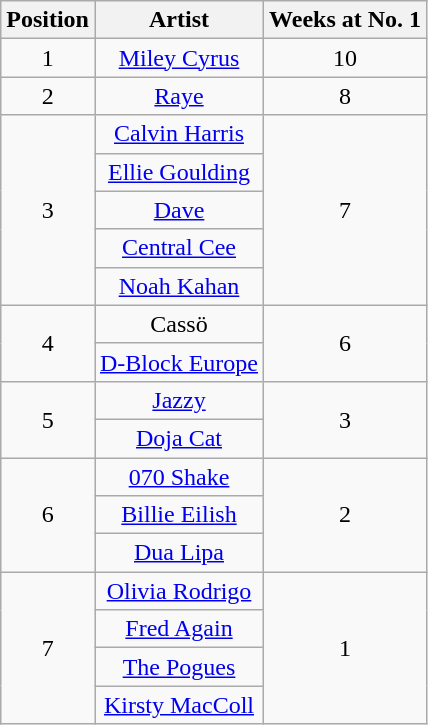<table class="wikitable">
<tr>
<th style="text-align: center;">Position</th>
<th style="text-align: center;">Artist</th>
<th style="text-align: center;">Weeks at No. 1</th>
</tr>
<tr>
<td style="text-align: center;">1</td>
<td style="text-align: center;"><a href='#'>Miley Cyrus</a></td>
<td style="text-align: center;">10</td>
</tr>
<tr>
<td style="text-align: center;">2</td>
<td style="text-align: center;"><a href='#'>Raye</a></td>
<td style="text-align: center;">8</td>
</tr>
<tr>
<td style="text-align: center;" rowspan="5">3</td>
<td style="text-align: center;"><a href='#'>Calvin Harris</a></td>
<td style="text-align: center;" rowspan="5">7</td>
</tr>
<tr>
<td style="text-align: center;"><a href='#'>Ellie Goulding</a></td>
</tr>
<tr>
<td style="text-align: center;"><a href='#'>Dave</a></td>
</tr>
<tr>
<td style="text-align: center;"><a href='#'>Central Cee</a></td>
</tr>
<tr>
<td style="text-align: center;"><a href='#'>Noah Kahan</a></td>
</tr>
<tr>
<td style="text-align: center;" rowspan="2">4</td>
<td style="text-align: center;">Cassö</td>
<td style="text-align: center;" rowspan="2">6</td>
</tr>
<tr>
<td style="text-align: center;"><a href='#'>D-Block Europe</a></td>
</tr>
<tr>
<td style="text-align: center;" rowspan="2">5</td>
<td style="text-align: center;"><a href='#'>Jazzy</a></td>
<td style="text-align: center;" rowspan="2">3</td>
</tr>
<tr>
<td style="text-align: center;"><a href='#'>Doja Cat</a></td>
</tr>
<tr>
<td style="text-align: center;" rowspan="3">6</td>
<td style="text-align: center;"><a href='#'>070 Shake</a></td>
<td style="text-align: center;" rowspan="3">2</td>
</tr>
<tr>
<td style="text-align: center;"><a href='#'>Billie Eilish</a></td>
</tr>
<tr>
<td style="text-align: center;"><a href='#'>Dua Lipa</a></td>
</tr>
<tr>
<td style="text-align: center;" rowspan="4">7</td>
<td style="text-align: center;"><a href='#'>Olivia Rodrigo</a></td>
<td style="text-align: center;" rowspan="4">1</td>
</tr>
<tr>
<td style="text-align: center;"><a href='#'>Fred Again</a></td>
</tr>
<tr>
<td style="text-align: center;"><a href='#'>The Pogues</a></td>
</tr>
<tr>
<td style="text-align: center;"><a href='#'>Kirsty MacColl</a></td>
</tr>
</table>
